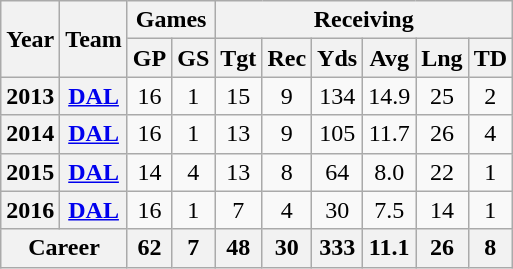<table class="wikitable" style="text-align:center;">
<tr>
<th rowspan="2">Year</th>
<th rowspan="2">Team</th>
<th colspan="2">Games</th>
<th colspan="6">Receiving</th>
</tr>
<tr>
<th>GP</th>
<th>GS</th>
<th>Tgt</th>
<th>Rec</th>
<th>Yds</th>
<th>Avg</th>
<th>Lng</th>
<th>TD</th>
</tr>
<tr>
<th>2013</th>
<th><a href='#'>DAL</a></th>
<td>16</td>
<td>1</td>
<td>15</td>
<td>9</td>
<td>134</td>
<td>14.9</td>
<td>25</td>
<td>2</td>
</tr>
<tr>
<th>2014</th>
<th><a href='#'>DAL</a></th>
<td>16</td>
<td>1</td>
<td>13</td>
<td>9</td>
<td>105</td>
<td>11.7</td>
<td>26</td>
<td>4</td>
</tr>
<tr>
<th>2015</th>
<th><a href='#'>DAL</a></th>
<td>14</td>
<td>4</td>
<td>13</td>
<td>8</td>
<td>64</td>
<td>8.0</td>
<td>22</td>
<td>1</td>
</tr>
<tr>
<th>2016</th>
<th><a href='#'>DAL</a></th>
<td>16</td>
<td>1</td>
<td>7</td>
<td>4</td>
<td>30</td>
<td>7.5</td>
<td>14</td>
<td>1</td>
</tr>
<tr>
<th colspan="2">Career</th>
<th>62</th>
<th>7</th>
<th>48</th>
<th>30</th>
<th>333</th>
<th>11.1</th>
<th>26</th>
<th>8</th>
</tr>
</table>
